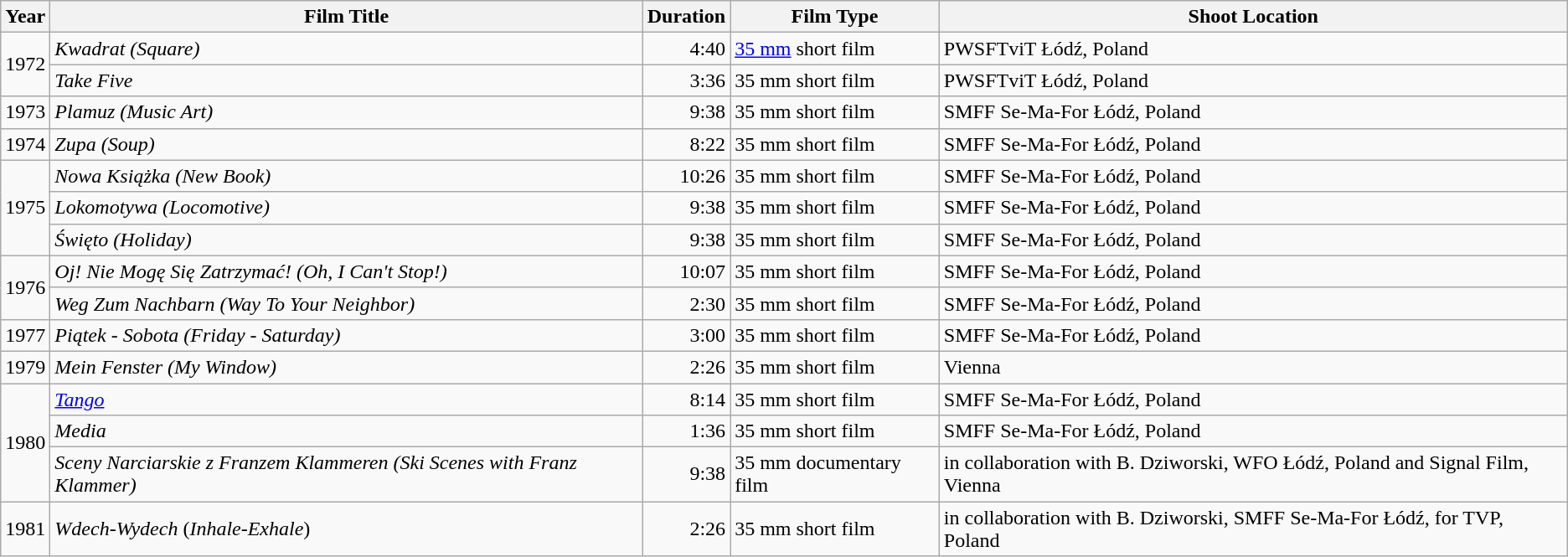<table class="wikitable">
<tr>
<th>Year</th>
<th>Film Title</th>
<th>Duration</th>
<th>Film Type</th>
<th>Shoot Location</th>
</tr>
<tr>
<td rowspan="2">1972</td>
<td><em>Kwadrat (Square)</em></td>
<td align="right">4:40</td>
<td><a href='#'>35 mm</a> short film</td>
<td>PWSFTviT Łódź, Poland</td>
</tr>
<tr>
<td><em>Take Five</em></td>
<td align="right">3:36</td>
<td>35 mm short film</td>
<td>PWSFTviT Łódź, Poland</td>
</tr>
<tr>
<td>1973</td>
<td><em>Plamuz (Music Art)</em></td>
<td align="right">9:38</td>
<td>35 mm short film</td>
<td>SMFF Se-Ma-For Łódź, Poland</td>
</tr>
<tr>
<td>1974</td>
<td><em>Zupa (Soup)</em></td>
<td align="right">8:22</td>
<td>35 mm short film</td>
<td>SMFF Se-Ma-For Łódź, Poland</td>
</tr>
<tr>
<td rowspan="3">1975</td>
<td><em>Nowa Książka (New Book)</em></td>
<td align="right">10:26</td>
<td>35 mm short film</td>
<td>SMFF Se-Ma-For Łódź, Poland</td>
</tr>
<tr>
<td><em>Lokomotywa (Locomotive)</em></td>
<td align="right">9:38</td>
<td>35 mm short film</td>
<td>SMFF Se-Ma-For Łódź, Poland</td>
</tr>
<tr>
<td><em>Święto (Holiday)</em></td>
<td align="right">9:38</td>
<td>35 mm short film</td>
<td>SMFF Se-Ma-For Łódź, Poland</td>
</tr>
<tr>
<td rowspan="2">1976</td>
<td><em>Oj! Nie Mogę Się Zatrzymać! (Oh, I Can't Stop!)</em></td>
<td align="right">10:07</td>
<td>35 mm short film</td>
<td>SMFF Se-Ma-For Łódź, Poland</td>
</tr>
<tr>
<td><em>Weg Zum Nachbarn (Way To Your Neighbor)</em></td>
<td align="right">2:30</td>
<td>35 mm short film</td>
<td>SMFF Se-Ma-For Łódź, Poland</td>
</tr>
<tr>
<td>1977</td>
<td><em>Piątek - Sobota (Friday - Saturday)</em></td>
<td align="right">3:00</td>
<td>35 mm short film</td>
<td>SMFF Se-Ma-For Łódź, Poland</td>
</tr>
<tr>
<td>1979</td>
<td><em>Mein Fenster (My Window)</em></td>
<td align="right">2:26</td>
<td>35 mm short film</td>
<td>Vienna</td>
</tr>
<tr>
<td rowspan="3">1980</td>
<td><a href='#'><em>Tango</em></a></td>
<td align="right">8:14</td>
<td>35 mm short film</td>
<td>SMFF Se-Ma-For Łódź, Poland</td>
</tr>
<tr>
<td><em>Media</em></td>
<td align="right">1:36</td>
<td>35 mm short film</td>
<td>SMFF Se-Ma-For Łódź, Poland</td>
</tr>
<tr>
<td><em>Sceny Narciarskie z Franzem Klammeren (Ski Scenes with Franz Klammer)</em></td>
<td align="right">9:38</td>
<td>35 mm documentary film</td>
<td>in collaboration with B. Dziworski, WFO Łódź, Poland and Signal Film, Vienna</td>
</tr>
<tr>
<td>1981</td>
<td><em>Wdech-Wydech</em> (<em>Inhale-Exhale</em>)</td>
<td align="right">2:26</td>
<td>35 mm short film</td>
<td>in collaboration with B. Dziworski, SMFF Se-Ma-For Łódź, for TVP, Poland</td>
</tr>
</table>
